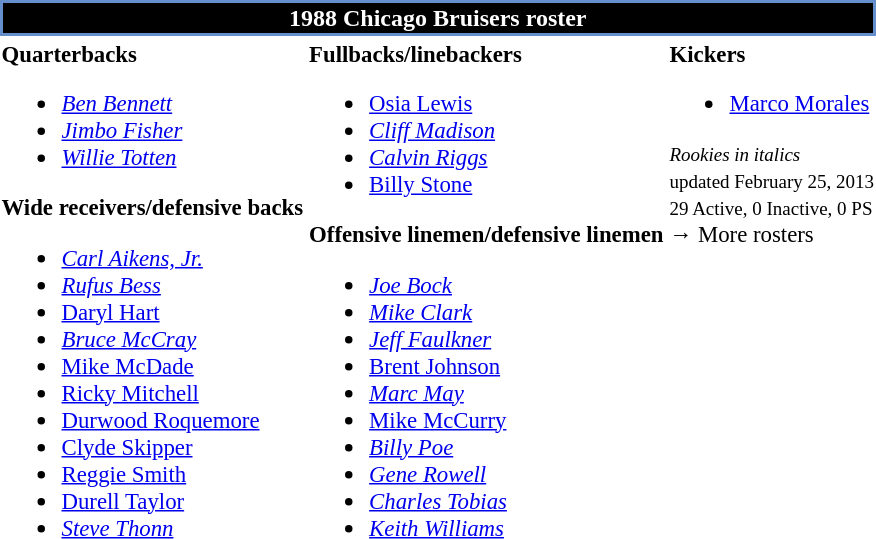<table class="toccolours" style="text-align: left">
<tr>
<th colspan="7" style="background:black; border:2px solid #648fcc; color:white; text-align:center;">1988 Chicago Bruisers roster</th>
</tr>
<tr>
<td style="font-size: 95%;" valign="top"><strong>Quarterbacks</strong><br><ul><li> <em><a href='#'>Ben Bennett</a></em></li><li> <em><a href='#'>Jimbo Fisher</a></em></li><li> <em><a href='#'>Willie Totten</a></em></li></ul><strong>Wide receivers/defensive backs</strong><ul><li> <em><a href='#'>Carl Aikens, Jr.</a></em></li><li> <em><a href='#'>Rufus Bess</a></em></li><li> <a href='#'>Daryl Hart</a></li><li> <em><a href='#'>Bruce McCray</a></em></li><li> <a href='#'>Mike McDade</a></li><li> <a href='#'>Ricky Mitchell</a></li><li> <a href='#'>Durwood Roquemore</a></li><li> <a href='#'>Clyde Skipper</a></li><li> <a href='#'>Reggie Smith</a></li><li> <a href='#'>Durell Taylor</a></li><li> <em><a href='#'>Steve Thonn</a></em></li></ul></td>
<td style="font-size: 95%;" valign="top"><strong>Fullbacks/linebackers</strong><br><ul><li> <a href='#'>Osia Lewis</a></li><li> <em><a href='#'>Cliff Madison</a></em></li><li> <em><a href='#'>Calvin Riggs</a></em></li><li> <a href='#'>Billy Stone</a></li></ul><strong>Offensive linemen/defensive linemen</strong><ul><li> <em><a href='#'>Joe Bock</a></em></li><li> <em><a href='#'>Mike Clark</a></em></li><li> <em><a href='#'>Jeff Faulkner</a></em></li><li> <a href='#'>Brent Johnson</a></li><li> <em><a href='#'>Marc May</a></em></li><li> <a href='#'>Mike McCurry</a></li><li> <em><a href='#'>Billy Poe</a></em></li><li> <em><a href='#'>Gene Rowell</a></em></li><li> <em><a href='#'>Charles Tobias</a></em></li><li> <em><a href='#'>Keith Williams</a></em></li></ul></td>
<td style="font-size: 95%;" valign="top"><strong>Kickers</strong><br><ul><li> <a href='#'>Marco Morales</a></li></ul><small><em>Rookies in italics</em><br> updated February 25, 2013</small><br>
<small>29 Active, 0 Inactive, 0 PS</small><br>→ More rosters</td>
</tr>
<tr>
</tr>
</table>
